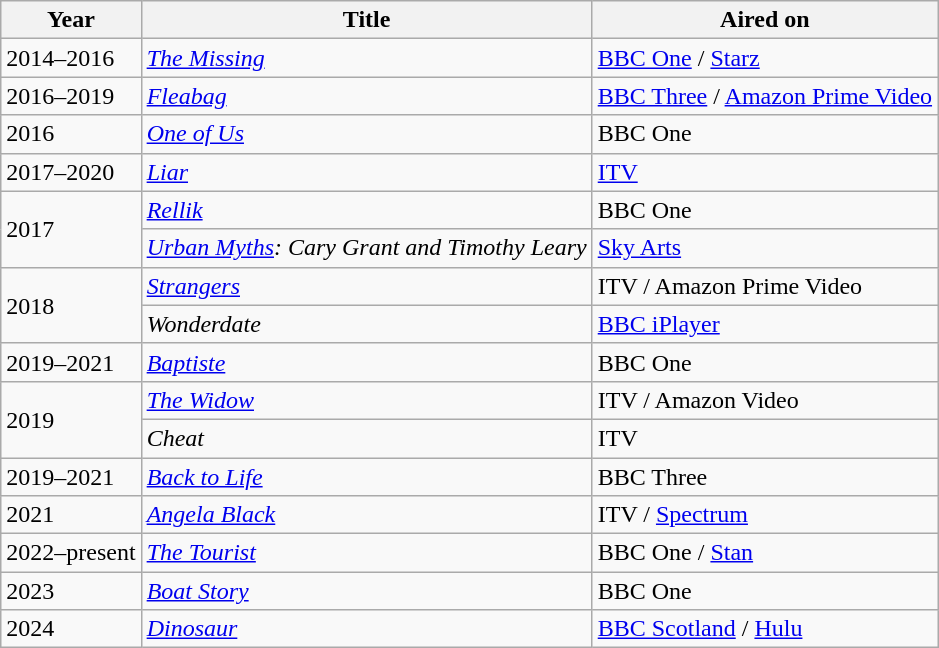<table class="wikitable">
<tr>
<th>Year</th>
<th>Title</th>
<th>Aired on</th>
</tr>
<tr>
<td>2014–2016</td>
<td><a href='#'><em>The Missing</em></a></td>
<td><a href='#'>BBC One</a> / <a href='#'>Starz</a></td>
</tr>
<tr>
<td>2016–2019</td>
<td><em><a href='#'>Fleabag</a></em></td>
<td><a href='#'>BBC Three</a> / <a href='#'>Amazon Prime Video</a></td>
</tr>
<tr>
<td>2016</td>
<td><a href='#'><em>One of Us</em></a></td>
<td>BBC One</td>
</tr>
<tr>
<td>2017–2020</td>
<td><a href='#'><em>Liar</em></a></td>
<td><a href='#'>ITV</a></td>
</tr>
<tr>
<td rowspan="2">2017</td>
<td><a href='#'><em>Rellik</em></a></td>
<td>BBC One</td>
</tr>
<tr>
<td><em><a href='#'>Urban Myths</a>: Cary Grant and Timothy Leary</em></td>
<td><a href='#'>Sky Arts</a></td>
</tr>
<tr>
<td rowspan="2">2018</td>
<td><a href='#'><em>Strangers</em></a></td>
<td>ITV / Amazon Prime Video</td>
</tr>
<tr>
<td><em>Wonderdate</em></td>
<td><a href='#'>BBC iPlayer</a></td>
</tr>
<tr>
<td>2019–2021</td>
<td><em><a href='#'>Baptiste</a></em></td>
<td>BBC One</td>
</tr>
<tr>
<td rowspan="2">2019</td>
<td><a href='#'><em>The Widow</em></a></td>
<td>ITV / Amazon Video</td>
</tr>
<tr>
<td><em>Cheat</em></td>
<td>ITV</td>
</tr>
<tr>
<td>2019–2021</td>
<td><a href='#'><em>Back to Life</em></a></td>
<td>BBC Three</td>
</tr>
<tr>
<td>2021</td>
<td><a href='#'><em>Angela Black</em></a></td>
<td>ITV / <a href='#'>Spectrum</a></td>
</tr>
<tr>
<td>2022–present</td>
<td><em><a href='#'>The Tourist</a></em></td>
<td>BBC One / <a href='#'>Stan</a></td>
</tr>
<tr>
<td>2023</td>
<td><em><a href='#'>Boat Story</a></em></td>
<td>BBC One</td>
</tr>
<tr>
<td>2024</td>
<td><em><a href='#'>Dinosaur</a></em></td>
<td><a href='#'>BBC Scotland</a> / <a href='#'>Hulu</a></td>
</tr>
</table>
